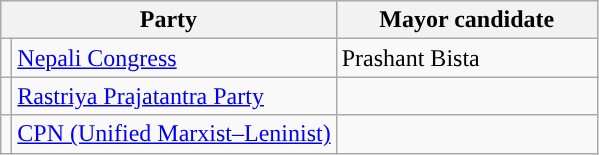<table class="wikitable">
<tr>
<th colspan="2">Party</th>
<th style="width: 125pt;">Mayor candidate</th>
</tr>
<tr>
<td style="background-color:"></td>
<td><a href='#'>Nepali Congress</a></td>
<td>Prashant Bista</td>
</tr>
<tr>
<td style="background-color:"></td>
<td><a href='#'>Rastriya Prajatantra Party</a></td>
<td></td>
</tr>
<tr>
<td style="background-color:"></td>
<td><a href='#'>CPN (Unified Marxist–Leninist)</a></td>
<td></td>
</tr>
</table>
